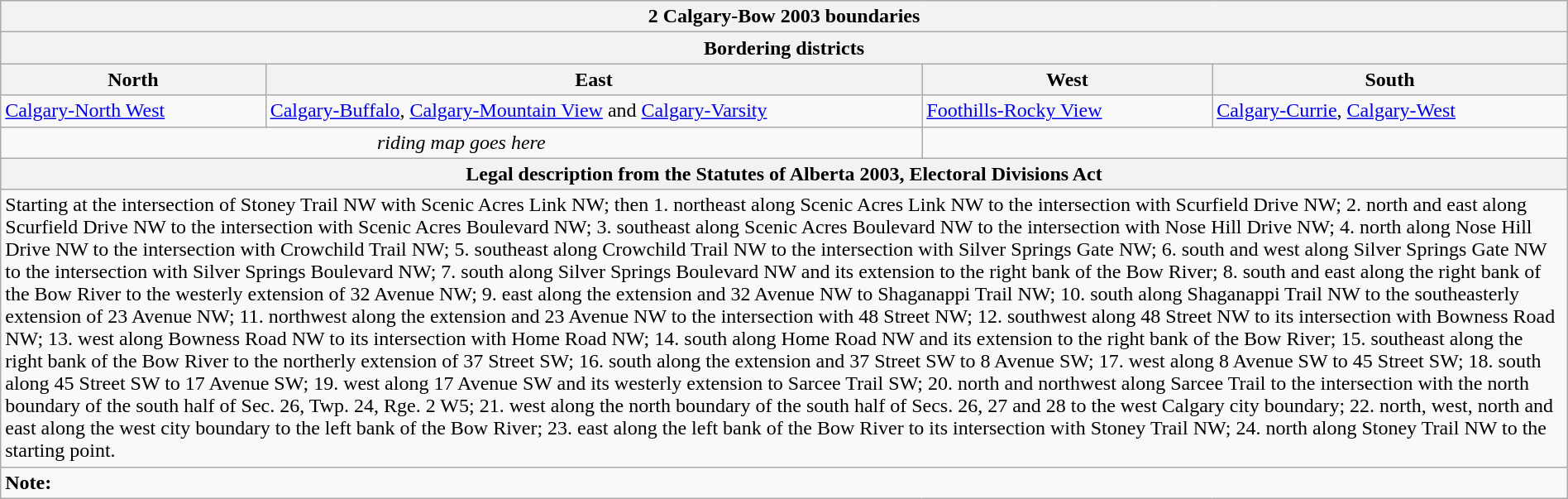<table class="wikitable collapsible collapsed" style="width:100%;">
<tr>
<th colspan=4>2 Calgary-Bow 2003 boundaries</th>
</tr>
<tr>
<th colspan=4>Bordering districts</th>
</tr>
<tr>
<th>North</th>
<th>East</th>
<th>West</th>
<th>South</th>
</tr>
<tr>
<td><a href='#'>Calgary-North West</a></td>
<td><a href='#'>Calgary-Buffalo</a>, <a href='#'>Calgary-Mountain View</a> and <a href='#'>Calgary-Varsity</a></td>
<td><a href='#'>Foothills-Rocky View</a></td>
<td><a href='#'>Calgary-Currie</a>, <a href='#'>Calgary-West</a></td>
</tr>
<tr>
<td colspan=2 align=center><em>riding map goes here</em></td>
<td colspan=2 align=center></td>
</tr>
<tr>
<th colspan=4>Legal description from the Statutes of Alberta 2003, Electoral Divisions Act</th>
</tr>
<tr>
<td colspan=4>Starting at the intersection of Stoney Trail NW with Scenic Acres Link NW; then 1. northeast along Scenic Acres Link NW to the intersection with Scurfield Drive NW; 2. north and east along Scurfield Drive NW to the intersection with Scenic Acres Boulevard NW; 3. southeast along Scenic Acres Boulevard NW to the intersection with Nose Hill Drive NW; 4. north along Nose Hill Drive NW to the intersection with Crowchild Trail NW; 5. southeast along Crowchild Trail NW to the intersection with Silver Springs Gate NW; 6. south and west along Silver Springs Gate NW to the intersection with Silver Springs Boulevard NW; 7. south along Silver Springs Boulevard NW and its extension to the right bank of the Bow River; 8. south and east along the right bank of the Bow River to the westerly extension of 32 Avenue NW; 9. east along the extension and 32 Avenue NW to Shaganappi Trail NW; 10. south along Shaganappi Trail NW to the southeasterly extension of 23 Avenue NW; 11. northwest along the extension and 23 Avenue NW to the intersection with 48 Street NW; 12. southwest along 48 Street NW to its intersection with Bowness Road NW; 13. west along Bowness Road NW to its intersection with Home Road NW; 14. south along Home Road NW and its extension to the right bank of the Bow River; 15. southeast along the right bank of the Bow River to the northerly extension of 37 Street SW; 16. south along the extension and 37 Street SW to 8 Avenue SW; 17. west along 8 Avenue SW to 45 Street SW; 18. south along 45 Street SW to 17 Avenue SW; 19. west along 17 Avenue SW and its westerly extension to Sarcee Trail SW; 20. north and northwest along Sarcee Trail to the intersection with the north boundary of the south half of Sec. 26, Twp. 24, Rge. 2 W5; 21. west along the north boundary of the south half of Secs. 26, 27 and 28 to the west Calgary city boundary; 22. north, west, north and east along the west city boundary to the left bank of the Bow River; 23. east along the left bank of the Bow River to its intersection with Stoney Trail NW; 24. north along Stoney Trail NW to the starting point.</td>
</tr>
<tr>
<td colspan=4><strong>Note:</strong></td>
</tr>
</table>
